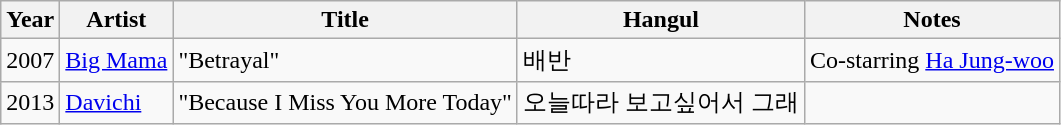<table class = "wikitable">
<tr>
<th>Year</th>
<th>Artist</th>
<th>Title</th>
<th>Hangul</th>
<th>Notes</th>
</tr>
<tr>
<td>2007</td>
<td><a href='#'>Big Mama</a></td>
<td>"Betrayal"</td>
<td>배반</td>
<td>Co-starring <a href='#'>Ha Jung-woo</a></td>
</tr>
<tr>
<td>2013</td>
<td><a href='#'>Davichi</a></td>
<td>"Because I Miss You More Today"</td>
<td>오늘따라 보고싶어서 그래</td>
<td></td>
</tr>
</table>
